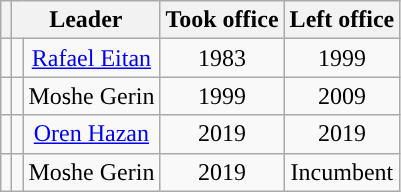<table class="wikitable" style="text-align: center;">
<tr>
<th><br></th>
<th colspan="2">Leader</th>
<th>Took office</th>
<th>Left office</th>
</tr>
<tr>
<td style="background: "></td>
<td></td>
<td><a href='#'>Rafael Eitan</a></td>
<td>1983</td>
<td>1999</td>
</tr>
<tr>
<td style="background: "></td>
<td></td>
<td>Moshe Gerin</td>
<td>1999</td>
<td>2009</td>
</tr>
<tr>
<td style="background: "></td>
<td></td>
<td><a href='#'>Oren Hazan</a></td>
<td>2019</td>
<td>2019</td>
</tr>
<tr>
<td style="background: "></td>
<td></td>
<td>Moshe Gerin</td>
<td>2019</td>
<td>Incumbent</td>
</tr>
</table>
